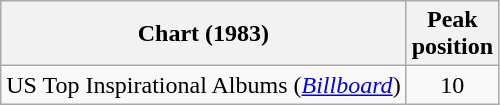<table class="wikitable">
<tr>
<th>Chart (1983)</th>
<th>Peak<br>position</th>
</tr>
<tr>
<td>US Top Inspirational Albums (<em><a href='#'>Billboard</a></em>)</td>
<td style="text-align:center;">10</td>
</tr>
</table>
